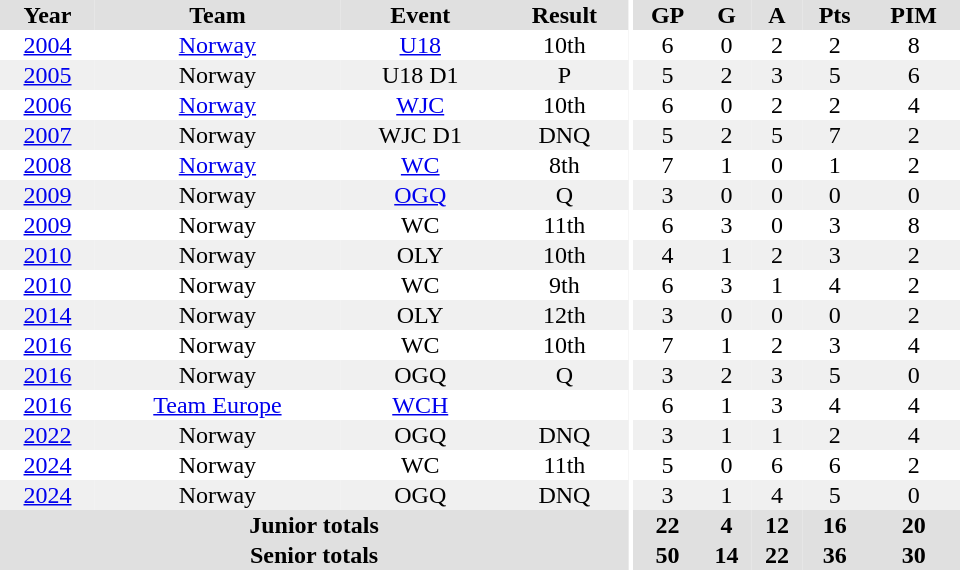<table border="0" cellpadding="1" cellspacing="0" ID="Table3" style="text-align:center; width:40em">
<tr bgcolor="#e0e0e0">
<th>Year</th>
<th>Team</th>
<th>Event</th>
<th>Result</th>
<th rowspan="102" bgcolor="#ffffff"></th>
<th>GP</th>
<th>G</th>
<th>A</th>
<th>Pts</th>
<th>PIM</th>
</tr>
<tr>
<td><a href='#'>2004</a></td>
<td><a href='#'>Norway</a></td>
<td><a href='#'>U18</a></td>
<td>10th</td>
<td>6</td>
<td>0</td>
<td>2</td>
<td>2</td>
<td>8</td>
</tr>
<tr bgcolor="#f0f0f0">
<td><a href='#'>2005</a></td>
<td>Norway</td>
<td>U18 D1</td>
<td>P</td>
<td>5</td>
<td>2</td>
<td>3</td>
<td>5</td>
<td>6</td>
</tr>
<tr>
<td><a href='#'>2006</a></td>
<td><a href='#'>Norway</a></td>
<td><a href='#'>WJC</a></td>
<td>10th</td>
<td>6</td>
<td>0</td>
<td>2</td>
<td>2</td>
<td>4</td>
</tr>
<tr bgcolor="#f0f0f0">
<td><a href='#'>2007</a></td>
<td>Norway</td>
<td>WJC D1</td>
<td>DNQ</td>
<td>5</td>
<td>2</td>
<td>5</td>
<td>7</td>
<td>2</td>
</tr>
<tr>
<td><a href='#'>2008</a></td>
<td><a href='#'>Norway</a></td>
<td><a href='#'>WC</a></td>
<td>8th</td>
<td>7</td>
<td>1</td>
<td>0</td>
<td>1</td>
<td>2</td>
</tr>
<tr bgcolor="#f0f0f0">
<td><a href='#'>2009</a></td>
<td>Norway</td>
<td><a href='#'>OGQ</a></td>
<td>Q</td>
<td>3</td>
<td>0</td>
<td>0</td>
<td>0</td>
<td>0</td>
</tr>
<tr>
<td><a href='#'>2009</a></td>
<td>Norway</td>
<td>WC</td>
<td>11th</td>
<td>6</td>
<td>3</td>
<td>0</td>
<td>3</td>
<td>8</td>
</tr>
<tr bgcolor="#f0f0f0">
<td><a href='#'>2010</a></td>
<td>Norway</td>
<td>OLY</td>
<td>10th</td>
<td>4</td>
<td>1</td>
<td>2</td>
<td>3</td>
<td>2</td>
</tr>
<tr>
<td><a href='#'>2010</a></td>
<td>Norway</td>
<td>WC</td>
<td>9th</td>
<td>6</td>
<td>3</td>
<td>1</td>
<td>4</td>
<td>2</td>
</tr>
<tr bgcolor="#f0f0f0">
<td><a href='#'>2014</a></td>
<td>Norway</td>
<td>OLY</td>
<td>12th</td>
<td>3</td>
<td>0</td>
<td>0</td>
<td>0</td>
<td>2</td>
</tr>
<tr>
<td><a href='#'>2016</a></td>
<td>Norway</td>
<td>WC</td>
<td>10th</td>
<td>7</td>
<td>1</td>
<td>2</td>
<td>3</td>
<td>4</td>
</tr>
<tr bgcolor="#f0f0f0">
<td><a href='#'>2016</a></td>
<td>Norway</td>
<td>OGQ</td>
<td>Q</td>
<td>3</td>
<td>2</td>
<td>3</td>
<td>5</td>
<td>0</td>
</tr>
<tr>
<td><a href='#'>2016</a></td>
<td><a href='#'>Team Europe</a></td>
<td><a href='#'>WCH</a></td>
<td></td>
<td>6</td>
<td>1</td>
<td>3</td>
<td>4</td>
<td>4</td>
</tr>
<tr bgcolor="#f0f0f0">
<td><a href='#'>2022</a></td>
<td>Norway</td>
<td>OGQ</td>
<td>DNQ</td>
<td>3</td>
<td>1</td>
<td>1</td>
<td>2</td>
<td>4</td>
</tr>
<tr>
<td><a href='#'>2024</a></td>
<td>Norway</td>
<td>WC</td>
<td>11th</td>
<td>5</td>
<td>0</td>
<td>6</td>
<td>6</td>
<td>2</td>
</tr>
<tr bgcolor="#f0f0f0">
<td><a href='#'>2024</a></td>
<td>Norway</td>
<td>OGQ</td>
<td>DNQ</td>
<td>3</td>
<td>1</td>
<td>4</td>
<td>5</td>
<td>0</td>
</tr>
<tr bgcolor="#e0e0e0">
<th colspan="4">Junior totals</th>
<th>22</th>
<th>4</th>
<th>12</th>
<th>16</th>
<th>20</th>
</tr>
<tr bgcolor="#e0e0e0">
<th colspan="4">Senior totals</th>
<th>50</th>
<th>14</th>
<th>22</th>
<th>36</th>
<th>30</th>
</tr>
</table>
